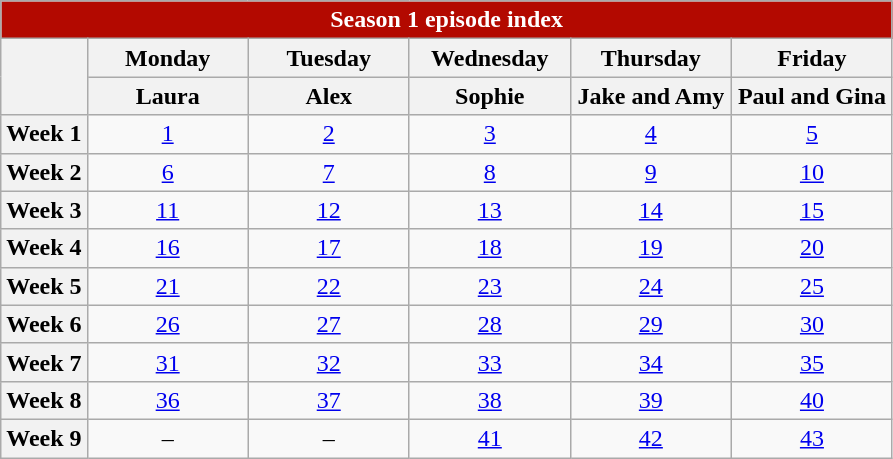<table class="wikitable collapsible" style="text-align: center">
<tr>
<th style="background-color: #B30900; color: #FFFFFF;" colspan="6">Season 1 episode index</th>
</tr>
<tr>
<th rowspan="2"></th>
<th width="100px">Monday</th>
<th width="100px">Tuesday</th>
<th width="100px">Wednesday</th>
<th width="100px">Thursday</th>
<th width="100px">Friday</th>
</tr>
<tr>
<th>Laura</th>
<th>Alex</th>
<th>Sophie</th>
<th>Jake and Amy</th>
<th>Paul and Gina</th>
</tr>
<tr>
<th>Week 1</th>
<td><a href='#'>1</a></td>
<td><a href='#'>2</a></td>
<td><a href='#'>3</a></td>
<td><a href='#'>4</a></td>
<td><a href='#'>5</a></td>
</tr>
<tr>
<th>Week 2</th>
<td><a href='#'>6</a></td>
<td><a href='#'>7</a></td>
<td><a href='#'>8</a></td>
<td><a href='#'>9</a></td>
<td><a href='#'>10</a></td>
</tr>
<tr>
<th>Week 3</th>
<td><a href='#'>11</a></td>
<td><a href='#'>12</a></td>
<td><a href='#'>13</a></td>
<td><a href='#'>14</a></td>
<td><a href='#'>15</a></td>
</tr>
<tr>
<th>Week 4</th>
<td><a href='#'>16</a></td>
<td><a href='#'>17</a></td>
<td><a href='#'>18</a></td>
<td><a href='#'>19</a></td>
<td><a href='#'>20</a></td>
</tr>
<tr>
<th>Week 5</th>
<td><a href='#'>21</a></td>
<td><a href='#'>22</a></td>
<td><a href='#'>23</a></td>
<td><a href='#'>24</a></td>
<td><a href='#'>25</a></td>
</tr>
<tr>
<th>Week 6</th>
<td><a href='#'>26</a></td>
<td><a href='#'>27</a></td>
<td><a href='#'>28</a></td>
<td><a href='#'>29</a></td>
<td><a href='#'>30</a></td>
</tr>
<tr>
<th>Week 7</th>
<td><a href='#'>31</a></td>
<td><a href='#'>32</a></td>
<td><a href='#'>33</a></td>
<td><a href='#'>34</a></td>
<td><a href='#'>35</a></td>
</tr>
<tr>
<th>Week 8</th>
<td><a href='#'>36</a></td>
<td><a href='#'>37</a></td>
<td><a href='#'>38</a></td>
<td><a href='#'>39</a></td>
<td><a href='#'>40</a></td>
</tr>
<tr>
<th>Week 9</th>
<td>–</td>
<td>–</td>
<td><a href='#'>41</a></td>
<td><a href='#'>42</a></td>
<td><a href='#'>43</a></td>
</tr>
</table>
